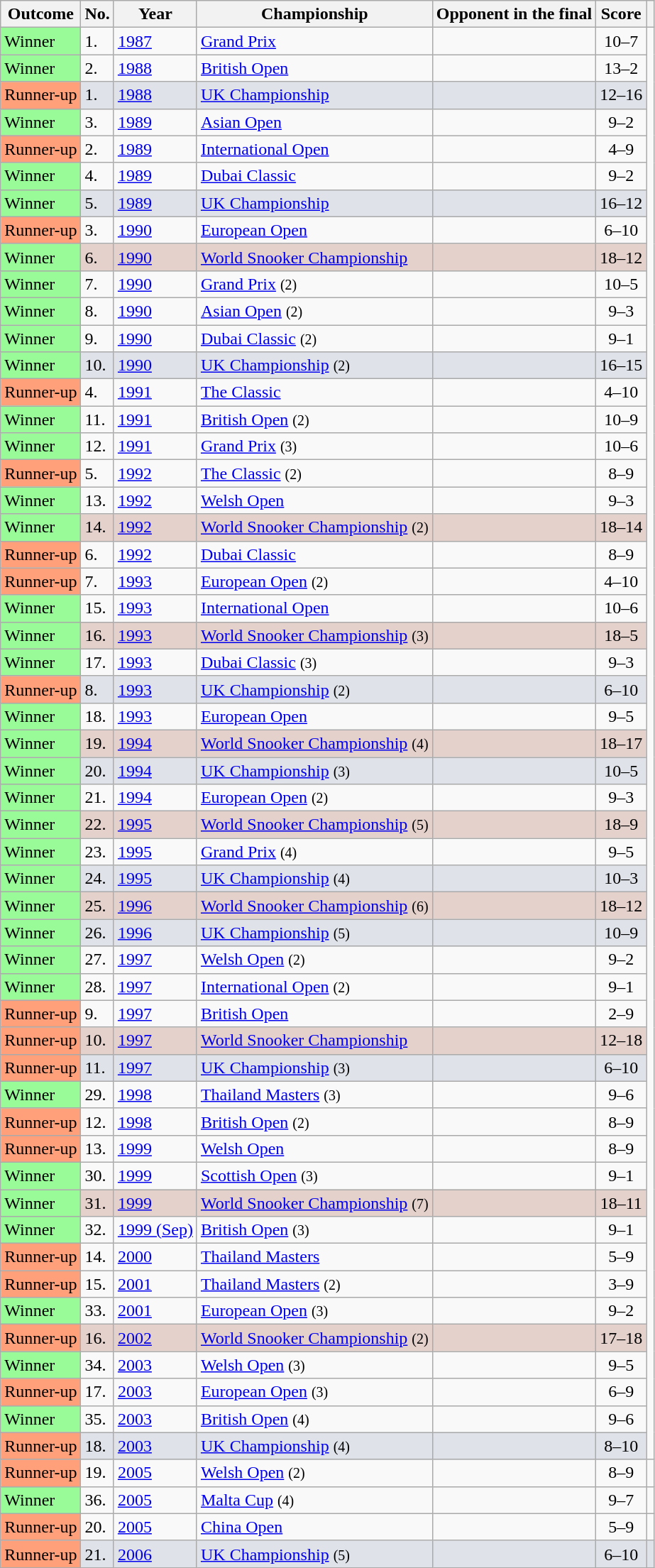<table class="wikitable sortable">
<tr>
<th scope="col">Outcome</th>
<th scope="col">No.</th>
<th scope="col">Year</th>
<th scope="col">Championship</th>
<th scope="col">Opponent in the final</th>
<th scope="col">Score</th>
<th scope="col"></th>
</tr>
<tr>
<td style="background:#98FB98">Winner</td>
<td>1.</td>
<td><a href='#'>1987</a></td>
<td><a href='#'>Grand Prix</a></td>
<td></td>
<td align="center">10–7</td>
<td rowspan=53  align="center"></td>
</tr>
<tr>
<td style="background:#98FB98">Winner</td>
<td>2.</td>
<td><a href='#'>1988</a></td>
<td><a href='#'>British Open</a></td>
<td></td>
<td align="center">13–2</td>
</tr>
<tr style="background:#dfe2e9;">
<td style="background:#ffa07a;">Runner-up</td>
<td>1.</td>
<td><a href='#'>1988</a></td>
<td><a href='#'>UK Championship</a></td>
<td></td>
<td align="center">12–16</td>
</tr>
<tr>
<td style="background:#98FB98">Winner</td>
<td>3.</td>
<td><a href='#'>1989</a></td>
<td><a href='#'>Asian Open</a></td>
<td></td>
<td align="center">9–2</td>
</tr>
<tr>
<td style="background:#ffa07a;">Runner-up</td>
<td>2.</td>
<td><a href='#'>1989</a></td>
<td><a href='#'>International Open</a></td>
<td></td>
<td align="center">4–9</td>
</tr>
<tr>
<td style="background:#98FB98">Winner</td>
<td>4.</td>
<td><a href='#'>1989</a></td>
<td><a href='#'>Dubai Classic</a></td>
<td></td>
<td align="center">9–2</td>
</tr>
<tr style="background:#dfe2e9;">
<td style="background:#98FB98">Winner</td>
<td>5.</td>
<td><a href='#'>1989</a></td>
<td><a href='#'>UK Championship</a></td>
<td></td>
<td align="center">16–12</td>
</tr>
<tr>
<td style="background:#ffa07a;">Runner-up</td>
<td>3.</td>
<td><a href='#'>1990</a></td>
<td><a href='#'>European Open</a></td>
<td></td>
<td align="center">6–10</td>
</tr>
<tr style="background:#e5d1cb;">
<td style="background:#98FB98">Winner</td>
<td>6.</td>
<td><a href='#'>1990</a></td>
<td><a href='#'>World Snooker Championship</a></td>
<td></td>
<td align="center">18–12</td>
</tr>
<tr>
<td style="background:#98FB98">Winner</td>
<td>7.</td>
<td><a href='#'>1990</a></td>
<td><a href='#'>Grand Prix</a> <small>(2)</small></td>
<td></td>
<td align="center">10–5</td>
</tr>
<tr>
<td style="background:#98FB98">Winner</td>
<td>8.</td>
<td><a href='#'>1990</a></td>
<td><a href='#'>Asian Open</a> <small>(2)</small></td>
<td></td>
<td align="center">9–3</td>
</tr>
<tr>
<td style="background:#98FB98">Winner</td>
<td>9.</td>
<td><a href='#'>1990</a></td>
<td><a href='#'>Dubai Classic</a> <small>(2)</small></td>
<td></td>
<td align="center">9–1</td>
</tr>
<tr style="background:#dfe2e9;">
<td style="background:#98FB98">Winner</td>
<td>10.</td>
<td><a href='#'>1990</a></td>
<td><a href='#'>UK Championship</a> <small>(2)</small></td>
<td></td>
<td align="center">16–15</td>
</tr>
<tr>
<td style="background:#ffa07a;">Runner-up</td>
<td>4.</td>
<td><a href='#'>1991</a></td>
<td><a href='#'>The Classic</a></td>
<td></td>
<td align="center">4–10</td>
</tr>
<tr>
<td style="background:#98FB98">Winner</td>
<td>11.</td>
<td><a href='#'>1991</a></td>
<td><a href='#'>British Open</a> <small>(2)</small></td>
<td></td>
<td align="center">10–9</td>
</tr>
<tr>
<td style="background:#98FB98">Winner</td>
<td>12.</td>
<td><a href='#'>1991</a></td>
<td><a href='#'>Grand Prix</a> <small>(3)</small></td>
<td></td>
<td align="center">10–6</td>
</tr>
<tr>
<td style="background:#ffa07a;">Runner-up</td>
<td>5.</td>
<td><a href='#'>1992</a></td>
<td><a href='#'>The Classic</a> <small>(2)</small></td>
<td></td>
<td align="center">8–9</td>
</tr>
<tr>
<td style="background:#98FB98">Winner</td>
<td>13.</td>
<td><a href='#'>1992</a></td>
<td><a href='#'>Welsh Open</a></td>
<td></td>
<td align="center">9–3</td>
</tr>
<tr style="background:#e5d1cb;">
<td style="background:#98FB98">Winner</td>
<td>14.</td>
<td><a href='#'>1992</a></td>
<td><a href='#'>World Snooker Championship</a> <small>(2)</small></td>
<td></td>
<td align="center">18–14</td>
</tr>
<tr>
<td style="background:#ffa07a;">Runner-up</td>
<td>6.</td>
<td><a href='#'>1992</a></td>
<td><a href='#'>Dubai Classic</a></td>
<td></td>
<td align="center">8–9</td>
</tr>
<tr>
<td style="background:#ffa07a;">Runner-up</td>
<td>7.</td>
<td><a href='#'>1993</a></td>
<td><a href='#'>European Open</a> <small>(2)</small></td>
<td></td>
<td align="center">4–10</td>
</tr>
<tr>
<td style="background:#98FB98">Winner</td>
<td>15.</td>
<td><a href='#'>1993</a></td>
<td><a href='#'>International Open</a></td>
<td></td>
<td align="center">10–6</td>
</tr>
<tr style="background:#e5d1cb;">
<td style="background:#98FB98">Winner</td>
<td>16.</td>
<td><a href='#'>1993</a></td>
<td><a href='#'>World Snooker Championship</a> <small>(3)</small></td>
<td></td>
<td align="center">18–5</td>
</tr>
<tr>
<td style="background:#98FB98">Winner</td>
<td>17.</td>
<td><a href='#'>1993</a></td>
<td><a href='#'>Dubai Classic</a> <small>(3)</small></td>
<td></td>
<td align="center">9–3</td>
</tr>
<tr style="background:#dfe2e9;">
<td style="background:#ffa07a;">Runner-up</td>
<td>8.</td>
<td><a href='#'>1993</a></td>
<td><a href='#'>UK Championship</a> <small>(2)</small></td>
<td></td>
<td align="center">6–10</td>
</tr>
<tr>
<td style="background:#98FB98">Winner</td>
<td>18.</td>
<td><a href='#'>1993</a></td>
<td><a href='#'>European Open</a></td>
<td></td>
<td align="center">9–5</td>
</tr>
<tr style="background:#e5d1cb;">
<td style="background:#98FB98">Winner</td>
<td>19.</td>
<td><a href='#'>1994</a></td>
<td><a href='#'>World Snooker Championship</a> <small>(4)</small></td>
<td></td>
<td align="center">18–17</td>
</tr>
<tr style="background:#dfe2e9;">
<td style="background:#98FB98">Winner</td>
<td>20.</td>
<td><a href='#'>1994</a></td>
<td><a href='#'>UK Championship</a> <small>(3)</small></td>
<td></td>
<td align="center">10–5</td>
</tr>
<tr>
<td style="background:#98FB98">Winner</td>
<td>21.</td>
<td><a href='#'>1994</a></td>
<td><a href='#'>European Open</a> <small>(2)</small></td>
<td></td>
<td align="center">9–3</td>
</tr>
<tr style="background:#e5d1cb;">
<td style="background:#98FB98">Winner</td>
<td>22.</td>
<td><a href='#'>1995</a></td>
<td><a href='#'>World Snooker Championship</a> <small>(5)</small></td>
<td></td>
<td align="center">18–9</td>
</tr>
<tr>
<td style="background:#98FB98">Winner</td>
<td>23.</td>
<td><a href='#'>1995</a></td>
<td><a href='#'>Grand Prix</a> <small>(4)</small></td>
<td></td>
<td align="center">9–5</td>
</tr>
<tr style="background:#dfe2e9;">
<td style="background:#98FB98">Winner</td>
<td>24.</td>
<td><a href='#'>1995</a></td>
<td><a href='#'>UK Championship</a> <small>(4)</small></td>
<td></td>
<td align="center">10–3</td>
</tr>
<tr style="background:#e5d1cb;">
<td style="background:#98FB98">Winner</td>
<td>25.</td>
<td><a href='#'>1996</a></td>
<td><a href='#'>World Snooker Championship</a> <small>(6)</small></td>
<td></td>
<td align="center">18–12</td>
</tr>
<tr style="background:#dfe2e9;">
<td style="background:#98FB98">Winner</td>
<td>26.</td>
<td><a href='#'>1996</a></td>
<td><a href='#'>UK Championship</a> <small>(5)</small></td>
<td></td>
<td align="center">10–9</td>
</tr>
<tr>
<td style="background:#98FB98">Winner</td>
<td>27.</td>
<td><a href='#'>1997</a></td>
<td><a href='#'>Welsh Open</a> <small>(2)</small></td>
<td></td>
<td align="center">9–2</td>
</tr>
<tr>
<td style="background:#98FB98">Winner</td>
<td>28.</td>
<td><a href='#'>1997</a></td>
<td><a href='#'>International Open</a> <small>(2)</small></td>
<td></td>
<td align="center">9–1</td>
</tr>
<tr>
<td style="background:#ffa07a;">Runner-up</td>
<td>9.</td>
<td><a href='#'>1997</a></td>
<td><a href='#'>British Open</a></td>
<td></td>
<td align="center">2–9</td>
</tr>
<tr style="background:#e5d1cb;">
<td style="background:#ffa07a;">Runner-up</td>
<td>10.</td>
<td><a href='#'>1997</a></td>
<td><a href='#'>World Snooker Championship</a></td>
<td></td>
<td align="center">12–18</td>
</tr>
<tr style="background:#dfe2e9;">
<td style="background:#ffa07a;">Runner-up</td>
<td>11.</td>
<td><a href='#'>1997</a></td>
<td><a href='#'>UK Championship</a> <small>(3)</small></td>
<td></td>
<td align="center">6–10</td>
</tr>
<tr>
<td style="background:#98FB98">Winner</td>
<td>29.</td>
<td><a href='#'>1998</a></td>
<td><a href='#'>Thailand Masters</a> <small>(3)</small></td>
<td></td>
<td align="center">9–6</td>
</tr>
<tr>
<td style="background:#ffa07a;">Runner-up</td>
<td>12.</td>
<td><a href='#'>1998</a></td>
<td><a href='#'>British Open</a> <small>(2)</small></td>
<td></td>
<td align="center">8–9</td>
</tr>
<tr>
<td style="background:#ffa07a;">Runner-up</td>
<td>13.</td>
<td><a href='#'>1999</a></td>
<td><a href='#'>Welsh Open</a></td>
<td></td>
<td align="center">8–9</td>
</tr>
<tr>
<td style="background:#98FB98">Winner</td>
<td>30.</td>
<td><a href='#'>1999</a></td>
<td><a href='#'>Scottish Open</a> <small>(3)</small></td>
<td></td>
<td align="center">9–1</td>
</tr>
<tr style="background:#e5d1cb;">
<td style="background:#98FB98">Winner</td>
<td>31.</td>
<td><a href='#'>1999</a></td>
<td><a href='#'>World Snooker Championship</a> <small>(7)</small></td>
<td></td>
<td align="center">18–11</td>
</tr>
<tr>
<td style="background:#98FB98">Winner</td>
<td>32.</td>
<td><a href='#'>1999 (Sep)</a></td>
<td><a href='#'>British Open</a> <small>(3)</small></td>
<td></td>
<td align="center">9–1</td>
</tr>
<tr>
<td style="background:#ffa07a;">Runner-up</td>
<td>14.</td>
<td><a href='#'>2000</a></td>
<td><a href='#'>Thailand Masters</a></td>
<td></td>
<td align="center">5–9</td>
</tr>
<tr>
<td style="background:#ffa07a;">Runner-up</td>
<td>15.</td>
<td><a href='#'>2001</a></td>
<td><a href='#'>Thailand Masters</a> <small>(2)</small></td>
<td></td>
<td align="center">3–9</td>
</tr>
<tr>
<td style="background:#98FB98">Winner</td>
<td>33.</td>
<td><a href='#'>2001</a></td>
<td><a href='#'>European Open</a> <small>(3)</small></td>
<td></td>
<td align="center">9–2</td>
</tr>
<tr style="background:#e5d1cb;">
<td style="background:#ffa07a;">Runner-up</td>
<td>16.</td>
<td><a href='#'>2002</a></td>
<td><a href='#'>World Snooker Championship</a> <small>(2)</small></td>
<td></td>
<td align="center">17–18</td>
</tr>
<tr>
<td style="background:#98FB98">Winner</td>
<td>34.</td>
<td><a href='#'>2003</a></td>
<td><a href='#'>Welsh Open</a> <small>(3)</small></td>
<td></td>
<td align="center">9–5</td>
</tr>
<tr>
<td style="background:#ffa07a;">Runner-up</td>
<td>17.</td>
<td><a href='#'>2003</a></td>
<td><a href='#'>European Open</a> <small>(3)</small></td>
<td></td>
<td align="center">6–9</td>
</tr>
<tr>
<td style="background:#98FB98">Winner</td>
<td>35.</td>
<td><a href='#'>2003</a></td>
<td><a href='#'>British Open</a> <small>(4)</small></td>
<td></td>
<td align="center">9–6</td>
</tr>
<tr style="background:#dfe2e9;">
<td style="background:#ffa07a;">Runner-up</td>
<td>18.</td>
<td><a href='#'>2003</a></td>
<td><a href='#'>UK Championship</a> <small>(4)</small></td>
<td></td>
<td align="center">8–10</td>
</tr>
<tr>
<td style="background:#ffa07a;">Runner-up</td>
<td>19.</td>
<td><a href='#'>2005</a></td>
<td><a href='#'>Welsh Open</a> <small>(2)</small></td>
<td></td>
<td align="center">8–9</td>
<td></td>
</tr>
<tr>
<td style="background:#98FB98">Winner</td>
<td>36.</td>
<td><a href='#'>2005</a></td>
<td><a href='#'>Malta Cup</a> <small>(4)</small></td>
<td></td>
<td align="center">9–7</td>
<td></td>
</tr>
<tr>
<td style="background:#ffa07a;">Runner-up</td>
<td>20.</td>
<td><a href='#'>2005</a></td>
<td><a href='#'>China Open</a></td>
<td></td>
<td align="center">5–9</td>
<td></td>
</tr>
<tr style="background:#dfe2e9;">
<td style="background:#ffa07a;">Runner-up</td>
<td>21.</td>
<td><a href='#'>2006</a></td>
<td><a href='#'>UK Championship</a> <small>(5)</small></td>
<td></td>
<td align="center">6–10</td>
<td></td>
</tr>
</table>
